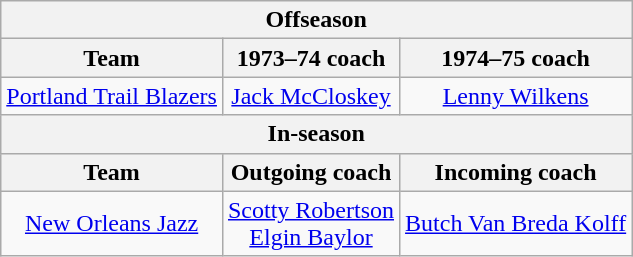<table class="wikitable" border="1" style="text-align: center">
<tr>
<th colspan="3">Offseason</th>
</tr>
<tr>
<th>Team</th>
<th>1973–74 coach</th>
<th>1974–75 coach</th>
</tr>
<tr>
<td><a href='#'>Portland Trail Blazers</a></td>
<td><a href='#'>Jack McCloskey</a></td>
<td><a href='#'>Lenny Wilkens</a></td>
</tr>
<tr>
<th colspan="3">In-season</th>
</tr>
<tr>
<th>Team</th>
<th>Outgoing coach</th>
<th>Incoming coach</th>
</tr>
<tr>
<td><a href='#'>New Orleans Jazz</a></td>
<td><a href='#'>Scotty Robertson</a><br><a href='#'>Elgin Baylor</a></td>
<td><a href='#'>Butch Van Breda Kolff</a></td>
</tr>
</table>
